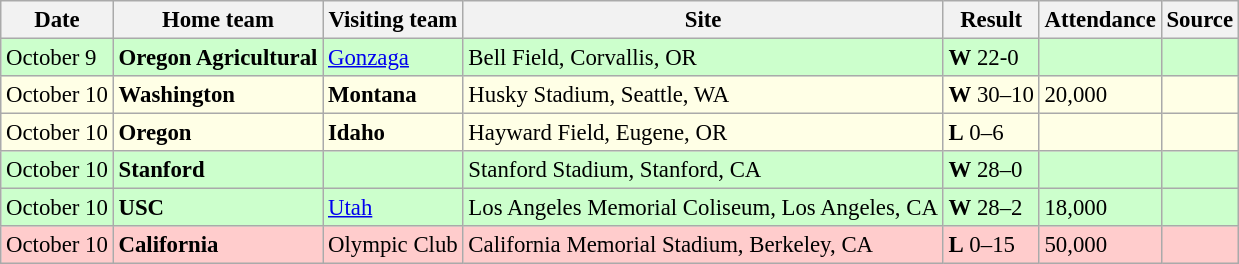<table class="wikitable" style="font-size:95%;">
<tr>
<th>Date</th>
<th>Home team</th>
<th>Visiting team</th>
<th>Site</th>
<th>Result</th>
<th>Attendance</th>
<th class="unsortable">Source</th>
</tr>
<tr bgcolor=ccffcc>
<td>October 9</td>
<td><strong>Oregon Agricultural</strong></td>
<td><a href='#'>Gonzaga</a></td>
<td>Bell Field, Corvallis, OR</td>
<td><strong>W</strong> 22-0</td>
<td></td>
<td></td>
</tr>
<tr bgcolor=#ffffe6>
<td>October 10</td>
<td><strong>Washington</strong></td>
<td><strong>Montana</strong></td>
<td>Husky Stadium, Seattle, WA</td>
<td><strong>W</strong> 30–10</td>
<td>20,000</td>
<td></td>
</tr>
<tr bgcolor=#ffffe6>
<td>October 10</td>
<td><strong>Oregon</strong></td>
<td><strong>Idaho</strong></td>
<td>Hayward Field, Eugene, OR</td>
<td><strong>L</strong> 0–6</td>
<td></td>
<td></td>
</tr>
<tr bgcolor=ccffcc>
<td>October 10</td>
<td><strong>Stanford</strong></td>
<td></td>
<td>Stanford Stadium, Stanford, CA</td>
<td><strong>W</strong> 28–0</td>
<td></td>
<td></td>
</tr>
<tr bgcolor=ccffcc>
<td>October 10</td>
<td><strong>USC</strong></td>
<td><a href='#'>Utah</a></td>
<td>Los Angeles Memorial Coliseum, Los Angeles, CA</td>
<td><strong>W</strong> 28–2</td>
<td>18,000</td>
<td></td>
</tr>
<tr bgcolor=#ffcccc>
<td>October 10</td>
<td><strong>California</strong></td>
<td>Olympic Club</td>
<td>California Memorial Stadium, Berkeley, CA</td>
<td><strong>L</strong> 0–15</td>
<td>50,000</td>
<td></td>
</tr>
</table>
